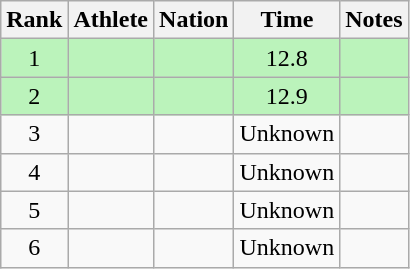<table class="wikitable sortable" style="text-align:center">
<tr>
<th>Rank</th>
<th>Athlete</th>
<th>Nation</th>
<th>Time</th>
<th>Notes</th>
</tr>
<tr style="background:#bbf3bb;">
<td>1</td>
<td align=left></td>
<td align=left></td>
<td>12.8</td>
<td></td>
</tr>
<tr style="background:#bbf3bb;">
<td>2</td>
<td align=left></td>
<td align=left></td>
<td>12.9</td>
<td></td>
</tr>
<tr>
<td>3</td>
<td align=left></td>
<td align=left></td>
<td>Unknown</td>
<td></td>
</tr>
<tr>
<td>4</td>
<td align=left></td>
<td align=left></td>
<td>Unknown</td>
<td></td>
</tr>
<tr>
<td>5</td>
<td align=left></td>
<td align=left></td>
<td>Unknown</td>
<td></td>
</tr>
<tr>
<td>6</td>
<td align=left></td>
<td align=left></td>
<td>Unknown</td>
<td></td>
</tr>
</table>
